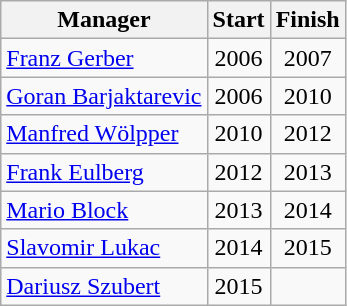<table class="wikitable">
<tr>
<th>Manager</th>
<th>Start</th>
<th>Finish</th>
</tr>
<tr align="center">
<td align="left"><a href='#'>Franz Gerber</a></td>
<td>2006</td>
<td>2007</td>
</tr>
<tr align="center">
<td align="left"><a href='#'>Goran Barjaktarevic</a></td>
<td>2006</td>
<td>2010</td>
</tr>
<tr align="center">
<td align="left"><a href='#'>Manfred Wölpper</a></td>
<td>2010</td>
<td>2012</td>
</tr>
<tr align="center">
<td align="left"><a href='#'>Frank Eulberg</a></td>
<td>2012</td>
<td>2013</td>
</tr>
<tr align="center">
<td align="left"><a href='#'>Mario Block</a></td>
<td>2013</td>
<td>2014</td>
</tr>
<tr align="center">
<td align="left"><a href='#'>Slavomir Lukac</a></td>
<td>2014</td>
<td>2015</td>
</tr>
<tr align="center">
<td align="left"><a href='#'>Dariusz Szubert</a></td>
<td>2015</td>
<td></td>
</tr>
</table>
